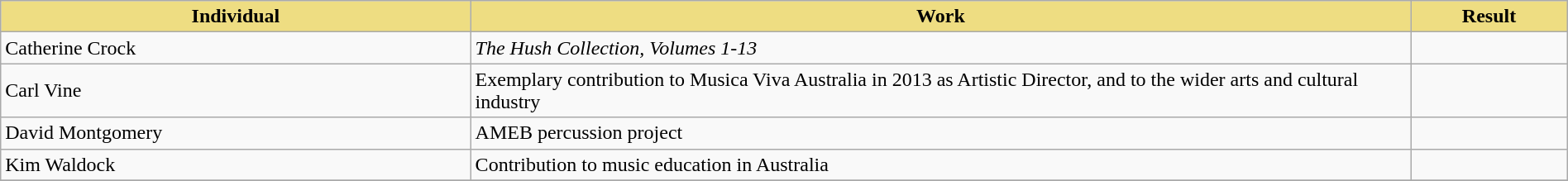<table class="wikitable" width=100%>
<tr>
<th style="width:30%;background:#EEDD82;">Individual</th>
<th style="width:60%;background:#EEDD82;">Work</th>
<th style="width:10%;background:#EEDD82;">Result<br></th>
</tr>
<tr>
<td>Catherine Crock</td>
<td><em>The Hush Collection, Volumes 1-13</em></td>
<td></td>
</tr>
<tr>
<td>Carl Vine</td>
<td>Exemplary contribution to Musica Viva Australia in 2013 as Artistic Director, and to the wider arts and cultural industry</td>
<td></td>
</tr>
<tr>
<td>David Montgomery</td>
<td>AMEB percussion project</td>
<td></td>
</tr>
<tr>
<td>Kim Waldock</td>
<td>Contribution to music education in Australia</td>
<td></td>
</tr>
<tr>
</tr>
</table>
